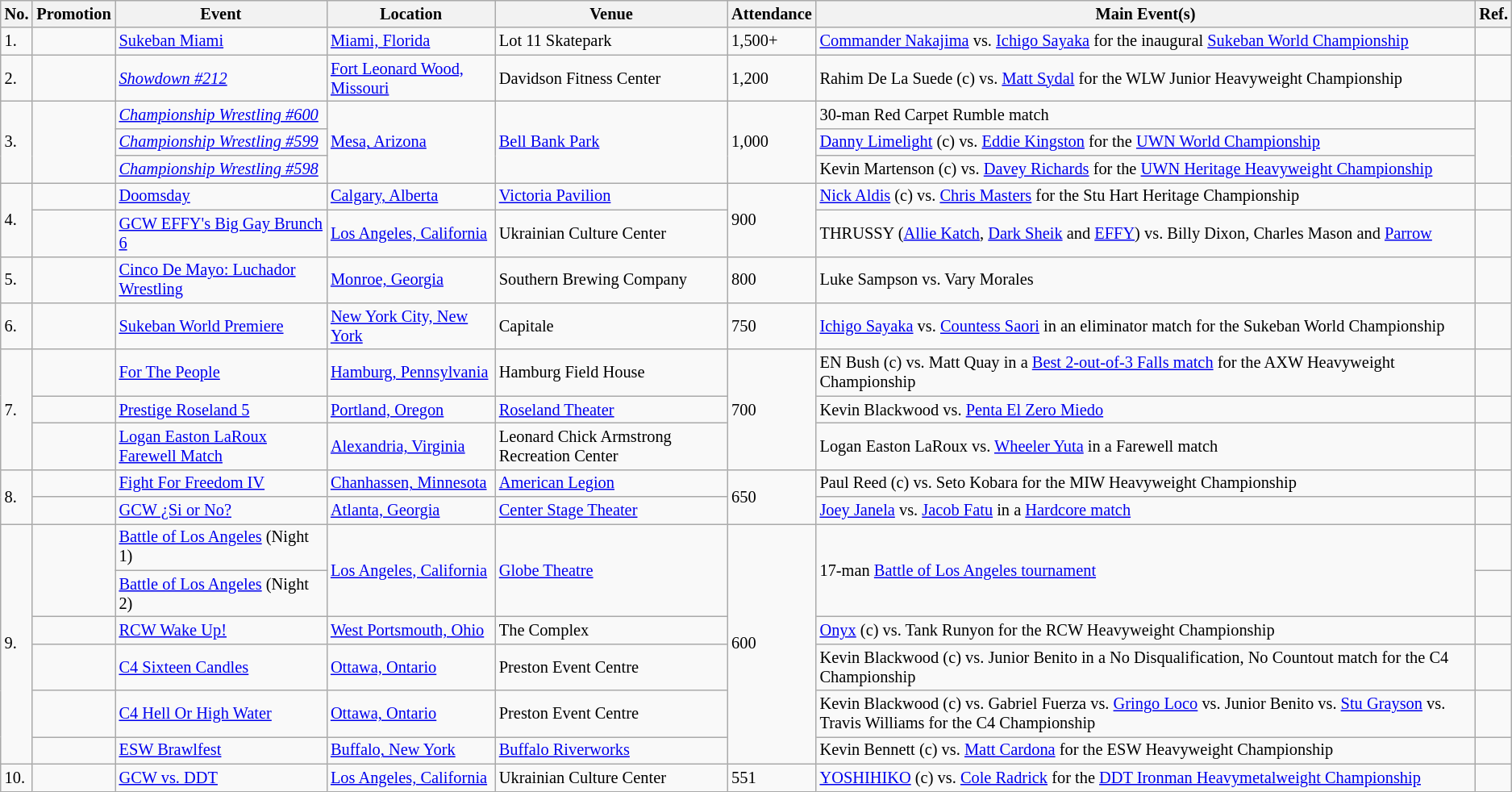<table class="wikitable sortable" style="font-size:85%;">
<tr>
<th>No.</th>
<th>Promotion</th>
<th>Event</th>
<th>Location</th>
<th>Venue</th>
<th>Attendance</th>
<th class=unsortable>Main Event(s)</th>
<th class=unsortable>Ref.</th>
</tr>
<tr>
<td>1.</td>
<td></td>
<td><a href='#'>Sukeban Miami</a> <br> </td>
<td><a href='#'>Miami, Florida</a></td>
<td>Lot 11 Skatepark</td>
<td>1,500+</td>
<td><a href='#'>Commander Nakajima</a> vs. <a href='#'>Ichigo Sayaka</a> for the inaugural <a href='#'>Sukeban World Championship</a></td>
<td></td>
</tr>
<tr>
<td>2.</td>
<td></td>
<td><em><a href='#'>Showdown #212</a></em> <br> </td>
<td><a href='#'>Fort Leonard Wood, Missouri</a></td>
<td>Davidson Fitness Center</td>
<td>1,200</td>
<td>Rahim De La Suede (c) vs. <a href='#'>Matt Sydal</a> for the WLW Junior Heavyweight Championship</td>
<td></td>
</tr>
<tr>
<td rowspan=3>3.</td>
<td rowspan=3></td>
<td><em><a href='#'>Championship Wrestling #600</a></em> <br> </td>
<td rowspan=3><a href='#'>Mesa, Arizona</a></td>
<td rowspan=3><a href='#'>Bell Bank Park</a></td>
<td rowspan=3>1,000</td>
<td>30-man Red Carpet Rumble match</td>
<td rowspan=3></td>
</tr>
<tr>
<td><em><a href='#'>Championship Wrestling #599</a></em> <br> </td>
<td><a href='#'>Danny Limelight</a> (c) vs. <a href='#'>Eddie Kingston</a> for the <a href='#'>UWN World Championship</a></td>
</tr>
<tr>
<td><em><a href='#'>Championship Wrestling #598</a></em> <br> </td>
<td>Kevin Martenson (c) vs. <a href='#'>Davey Richards</a> for the <a href='#'>UWN Heritage Heavyweight Championship</a></td>
</tr>
<tr>
<td rowspan=2>4.</td>
<td></td>
<td><a href='#'>Doomsday</a> <br> </td>
<td><a href='#'>Calgary, Alberta</a></td>
<td><a href='#'>Victoria Pavilion</a></td>
<td rowspan=2>900</td>
<td><a href='#'>Nick Aldis</a> (c) vs. <a href='#'>Chris Masters</a> for the Stu Hart Heritage Championship</td>
<td></td>
</tr>
<tr>
<td></td>
<td><a href='#'>GCW EFFY's Big Gay Brunch 6</a> <br> </td>
<td><a href='#'>Los Angeles, California</a></td>
<td>Ukrainian Culture Center</td>
<td>THRUSSY (<a href='#'>Allie Katch</a>, <a href='#'>Dark Sheik</a> and <a href='#'>EFFY</a>) vs. Billy Dixon, Charles Mason and <a href='#'>Parrow</a></td>
<td></td>
</tr>
<tr>
<td>5.</td>
<td></td>
<td><a href='#'>Cinco De Mayo: Luchador Wrestling</a> <br> </td>
<td><a href='#'>Monroe, Georgia</a></td>
<td>Southern Brewing Company</td>
<td>800</td>
<td>Luke Sampson vs. Vary Morales</td>
<td></td>
</tr>
<tr>
<td>6.</td>
<td></td>
<td><a href='#'>Sukeban World Premiere</a> <br> </td>
<td><a href='#'>New York City, New York</a></td>
<td>Capitale</td>
<td>750</td>
<td><a href='#'>Ichigo Sayaka</a> vs. <a href='#'>Countess Saori</a> in an eliminator match for the Sukeban World Championship</td>
<td></td>
</tr>
<tr>
<td rowspan=3>7.</td>
<td></td>
<td><a href='#'>For The People</a> <br> </td>
<td><a href='#'>Hamburg, Pennsylvania</a></td>
<td>Hamburg Field House</td>
<td rowspan=3>700</td>
<td>EN Bush (c) vs. Matt Quay in a <a href='#'>Best 2-out-of-3 Falls match</a> for the AXW Heavyweight Championship</td>
<td></td>
</tr>
<tr>
<td></td>
<td><a href='#'>Prestige Roseland 5</a> <br> </td>
<td><a href='#'>Portland, Oregon</a></td>
<td><a href='#'>Roseland Theater</a></td>
<td>Kevin Blackwood vs. <a href='#'>Penta El Zero Miedo</a></td>
<td></td>
</tr>
<tr>
<td></td>
<td><a href='#'>Logan Easton LaRoux Farewell Match</a> <br> </td>
<td><a href='#'>Alexandria, Virginia</a></td>
<td>Leonard Chick Armstrong Recreation Center</td>
<td>Logan Easton LaRoux vs. <a href='#'>Wheeler Yuta</a> in a Farewell match</td>
<td></td>
</tr>
<tr>
<td rowspan=2>8.</td>
<td></td>
<td><a href='#'>Fight For Freedom IV</a> <br> </td>
<td><a href='#'>Chanhassen, Minnesota</a></td>
<td><a href='#'>American Legion</a></td>
<td rowspan=2>650</td>
<td>Paul Reed (c) vs. Seto Kobara for the MIW Heavyweight Championship</td>
<td></td>
</tr>
<tr>
<td></td>
<td><a href='#'>GCW ¿Si or No?</a> <br> </td>
<td><a href='#'>Atlanta, Georgia</a></td>
<td><a href='#'>Center Stage Theater</a></td>
<td><a href='#'>Joey Janela</a> vs. <a href='#'>Jacob Fatu</a> in a <a href='#'>Hardcore match</a></td>
<td></td>
</tr>
<tr>
<td rowspan=6>9.</td>
<td rowspan=2></td>
<td><a href='#'>Battle of Los Angeles</a> (Night 1) <br> </td>
<td rowspan=2><a href='#'>Los Angeles, California</a></td>
<td rowspan=2><a href='#'>Globe Theatre</a></td>
<td rowspan=6>600</td>
<td rowspan=2>17-man <a href='#'>Battle of Los Angeles tournament</a></td>
<td></td>
</tr>
<tr>
<td><a href='#'>Battle of Los Angeles</a> (Night 2) <br> </td>
<td></td>
</tr>
<tr>
<td></td>
<td><a href='#'>RCW Wake Up!</a> <br> </td>
<td><a href='#'>West Portsmouth, Ohio</a></td>
<td>The Complex</td>
<td><a href='#'>Onyx</a> (c) vs. Tank Runyon for the RCW Heavyweight Championship</td>
<td></td>
</tr>
<tr>
<td></td>
<td><a href='#'>C4 Sixteen Candles</a> <br> </td>
<td><a href='#'>Ottawa, Ontario</a></td>
<td>Preston Event Centre</td>
<td>Kevin Blackwood (c) vs. Junior Benito in a No Disqualification, No Countout match for the C4 Championship</td>
<td></td>
</tr>
<tr>
<td></td>
<td><a href='#'>C4 Hell Or High Water</a> <br> </td>
<td><a href='#'>Ottawa, Ontario</a></td>
<td>Preston Event Centre</td>
<td>Kevin Blackwood (c) vs. Gabriel Fuerza vs. <a href='#'>Gringo Loco</a> vs. Junior Benito vs. <a href='#'>Stu Grayson</a> vs. Travis Williams for the C4 Championship</td>
<td></td>
</tr>
<tr>
<td></td>
<td><a href='#'>ESW Brawlfest</a> <br> </td>
<td><a href='#'>Buffalo, New York</a></td>
<td><a href='#'>Buffalo Riverworks</a></td>
<td>Kevin Bennett (c) vs. <a href='#'>Matt Cardona</a> for the ESW Heavyweight Championship</td>
<td></td>
</tr>
<tr>
<td>10.</td>
<td></td>
<td><a href='#'>GCW vs. DDT</a> <br> </td>
<td><a href='#'>Los Angeles, California</a></td>
<td>Ukrainian Culture Center</td>
<td>551</td>
<td><a href='#'>YOSHIHIKO</a> (c) vs. <a href='#'>Cole Radrick</a> for the <a href='#'>DDT Ironman Heavymetalweight Championship</a></td>
<td></td>
</tr>
</table>
